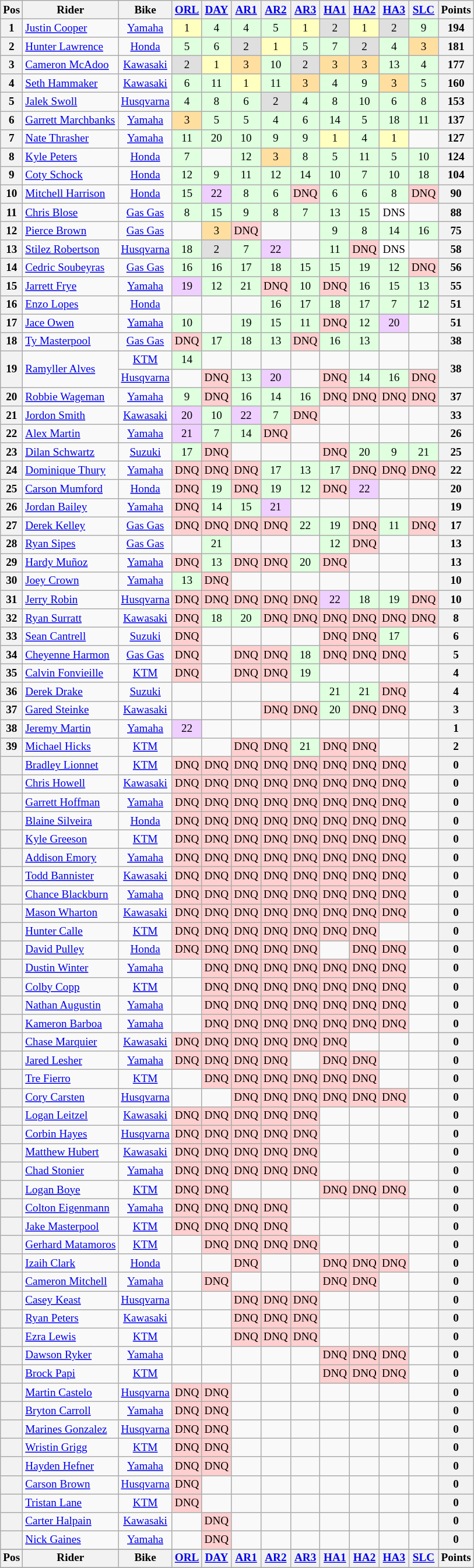<table class="wikitable" style="font-size: 80%; text-align:center">
<tr valign="top">
<th valign="middle">Pos</th>
<th valign="middle">Rider</th>
<th valign="middle">Bike</th>
<th><a href='#'>ORL</a><br></th>
<th><a href='#'>DAY</a><br></th>
<th><a href='#'>AR1</a><br></th>
<th><a href='#'>AR2</a><br></th>
<th><a href='#'>AR3</a><br></th>
<th><a href='#'>HA1</a><br></th>
<th><a href='#'>HA2</a><br></th>
<th><a href='#'>HA3</a><br></th>
<th><a href='#'>SLC</a><br></th>
<th valign="middle">Points</th>
</tr>
<tr>
<th>1</th>
<td align=left> <a href='#'>Justin Cooper</a></td>
<td><a href='#'>Yamaha</a></td>
<td style="background:#ffffbf;">1</td>
<td style="background:#dfffdf;">4</td>
<td style="background:#dfffdf;">4</td>
<td style="background:#dfffdf;">5</td>
<td style="background:#ffffbf;">1</td>
<td style="background:#dfdfdf;">2</td>
<td style="background:#ffffbf;">1</td>
<td style="background:#dfdfdf;">2</td>
<td style="background:#dfffdf;">9</td>
<th>194</th>
</tr>
<tr>
<th>2</th>
<td align=left> <a href='#'>Hunter Lawrence</a></td>
<td><a href='#'>Honda</a></td>
<td style="background:#dfffdf;">5</td>
<td style="background:#dfffdf;">6</td>
<td style="background:#dfdfdf;">2</td>
<td style="background:#ffffbf;">1</td>
<td style="background:#dfffdf;">5</td>
<td style="background:#dfffdf;">7</td>
<td style="background:#dfdfdf;">2</td>
<td style="background:#dfffdf;">4</td>
<td style="background:#ffdf9f;">3</td>
<th>181</th>
</tr>
<tr>
<th>3</th>
<td align=left> <a href='#'>Cameron McAdoo</a></td>
<td><a href='#'>Kawasaki</a></td>
<td style="background:#dfdfdf;">2</td>
<td style="background:#ffffbf;">1</td>
<td style="background:#ffdf9f;">3</td>
<td style="background:#dfffdf;">10</td>
<td style="background:#dfdfdf;">2</td>
<td style="background:#ffdf9f;">3</td>
<td style="background:#ffdf9f;">3</td>
<td style="background:#dfffdf;">13</td>
<td style="background:#dfffdf;">4</td>
<th>177</th>
</tr>
<tr>
<th>4</th>
<td align=left> <a href='#'>Seth Hammaker</a></td>
<td><a href='#'>Kawasaki</a></td>
<td style="background:#dfffdf;">6</td>
<td style="background:#dfffdf;">11</td>
<td style="background:#ffffbf;">1</td>
<td style="background:#dfffdf;">11</td>
<td style="background:#ffdf9f;">3</td>
<td style="background:#dfffdf;">4</td>
<td style="background:#dfffdf;">9</td>
<td style="background:#ffdf9f;">3</td>
<td style="background:#dfffdf;">5</td>
<th>160</th>
</tr>
<tr>
<th>5</th>
<td align=left> <a href='#'>Jalek Swoll</a></td>
<td><a href='#'>Husqvarna</a></td>
<td style="background:#dfffdf;">4</td>
<td style="background:#dfffdf;">8</td>
<td style="background:#dfffdf;">6</td>
<td style="background:#dfdfdf;">2</td>
<td style="background:#dfffdf;">4</td>
<td style="background:#dfffdf;">8</td>
<td style="background:#dfffdf;">10</td>
<td style="background:#dfffdf;">6</td>
<td style="background:#dfffdf;">8</td>
<th>153</th>
</tr>
<tr>
<th>6</th>
<td align=left> <a href='#'>Garrett Marchbanks</a></td>
<td><a href='#'>Yamaha</a></td>
<td style="background:#ffdf9f;">3</td>
<td style="background:#dfffdf;">5</td>
<td style="background:#dfffdf;">5</td>
<td style="background:#dfffdf;">4</td>
<td style="background:#dfffdf;">6</td>
<td style="background:#dfffdf;">14</td>
<td style="background:#dfffdf;">5</td>
<td style="background:#dfffdf;">18</td>
<td style="background:#dfffdf;">11</td>
<th>137</th>
</tr>
<tr>
<th>7</th>
<td align=left> <a href='#'>Nate Thrasher</a></td>
<td><a href='#'>Yamaha</a></td>
<td style="background:#dfffdf;">11</td>
<td style="background:#dfffdf;">20</td>
<td style="background:#dfffdf;">10</td>
<td style="background:#dfffdf;">9</td>
<td style="background:#dfffdf;">9</td>
<td style="background:#ffffbf;">1</td>
<td style="background:#dfffdf;">4</td>
<td style="background:#ffffbf;">1</td>
<td></td>
<th>127</th>
</tr>
<tr>
<th>8</th>
<td align=left> <a href='#'>Kyle Peters</a></td>
<td><a href='#'>Honda</a></td>
<td style="background:#dfffdf;">7</td>
<td></td>
<td style="background:#dfffdf;">12</td>
<td style="background:#ffdf9f;">3</td>
<td style="background:#dfffdf;">8</td>
<td style="background:#dfffdf;">5</td>
<td style="background:#dfffdf;">11</td>
<td style="background:#dfffdf;">5</td>
<td style="background:#dfffdf;">10</td>
<th>124</th>
</tr>
<tr>
<th>9</th>
<td align=left> <a href='#'>Coty Schock</a></td>
<td><a href='#'>Honda</a></td>
<td style="background:#dfffdf;">12</td>
<td style="background:#dfffdf;">9</td>
<td style="background:#dfffdf;">11</td>
<td style="background:#dfffdf;">12</td>
<td style="background:#dfffdf;">14</td>
<td style="background:#dfffdf;">10</td>
<td style="background:#dfffdf;">7</td>
<td style="background:#dfffdf;">10</td>
<td style="background:#dfffdf;">18</td>
<th>104</th>
</tr>
<tr>
<th>10</th>
<td align=left> <a href='#'>Mitchell Harrison</a></td>
<td><a href='#'>Honda</a></td>
<td style="background:#dfffdf;">15</td>
<td style="background:#efcfff;">22</td>
<td style="background:#dfffdf;">8</td>
<td style="background:#dfffdf;">6</td>
<td style="background:#ffcfcf;">DNQ</td>
<td style="background:#dfffdf;">6</td>
<td style="background:#dfffdf;">6</td>
<td style="background:#dfffdf;">8</td>
<td style="background:#ffcfcf;">DNQ</td>
<th>90</th>
</tr>
<tr>
<th>11</th>
<td align=left> <a href='#'>Chris Blose</a></td>
<td><a href='#'>Gas Gas</a></td>
<td style="background:#dfffdf;">8</td>
<td style="background:#dfffdf;">15</td>
<td style="background:#dfffdf;">9</td>
<td style="background:#dfffdf;">8</td>
<td style="background:#dfffdf;">7</td>
<td style="background:#dfffdf;">13</td>
<td style="background:#dfffdf;">15</td>
<td style="background:#ffffff;">DNS</td>
<td></td>
<th>88</th>
</tr>
<tr>
<th>12</th>
<td align=left> <a href='#'>Pierce Brown</a></td>
<td><a href='#'>Gas Gas</a></td>
<td></td>
<td style="background:#ffdf9f;">3</td>
<td style="background:#ffcfcf;">DNQ</td>
<td></td>
<td></td>
<td style="background:#dfffdf;">9</td>
<td style="background:#dfffdf;">8</td>
<td style="background:#dfffdf;">14</td>
<td style="background:#dfffdf;">16</td>
<th>75</th>
</tr>
<tr>
<th>13</th>
<td align=left> <a href='#'>Stilez Robertson</a></td>
<td><a href='#'>Husqvarna</a></td>
<td style="background:#dfffdf;">18</td>
<td style="background:#dfdfdf;">2</td>
<td style="background:#dfffdf;">7</td>
<td style="background:#efcfff;">22</td>
<td></td>
<td style="background:#dfffdf;">11</td>
<td style="background:#ffcfcf;">DNQ</td>
<td style="background:#ffffff;">DNS</td>
<td></td>
<th>58</th>
</tr>
<tr>
<th>14</th>
<td align=left> <a href='#'>Cedric Soubeyras</a></td>
<td><a href='#'>Gas Gas</a></td>
<td style="background:#dfffdf;">16</td>
<td style="background:#dfffdf;">16</td>
<td style="background:#dfffdf;">17</td>
<td style="background:#dfffdf;">18</td>
<td style="background:#dfffdf;">15</td>
<td style="background:#dfffdf;">15</td>
<td style="background:#dfffdf;">19</td>
<td style="background:#dfffdf;">12</td>
<td style="background:#ffcfcf;">DNQ</td>
<th>56</th>
</tr>
<tr>
<th>15</th>
<td align=left> <a href='#'>Jarrett Frye</a></td>
<td><a href='#'>Yamaha</a></td>
<td style="background:#efcfff;">19</td>
<td style="background:#dfffdf;">12</td>
<td style="background:#dfffdf;">21</td>
<td style="background:#ffcfcf;">DNQ</td>
<td style="background:#dfffdf;">10</td>
<td style="background:#ffcfcf;">DNQ</td>
<td style="background:#dfffdf;">16</td>
<td style="background:#dfffdf;">15</td>
<td style="background:#dfffdf;">13</td>
<th>55</th>
</tr>
<tr>
<th>16</th>
<td align=left> <a href='#'>Enzo Lopes</a></td>
<td><a href='#'>Honda</a></td>
<td></td>
<td></td>
<td></td>
<td style="background:#dfffdf;">16</td>
<td style="background:#dfffdf;">17</td>
<td style="background:#dfffdf;">18</td>
<td style="background:#dfffdf;">17</td>
<td style="background:#dfffdf;">7</td>
<td style="background:#dfffdf;">12</td>
<th>51</th>
</tr>
<tr>
<th>17</th>
<td align=left> <a href='#'>Jace Owen</a></td>
<td><a href='#'>Yamaha</a></td>
<td style="background:#dfffdf;">10</td>
<td></td>
<td style="background:#dfffdf;">19</td>
<td style="background:#dfffdf;">15</td>
<td style="background:#dfffdf;">11</td>
<td style="background:#ffcfcf;">DNQ</td>
<td style="background:#dfffdf;">12</td>
<td style="background:#efcfff;">20</td>
<td></td>
<th>51</th>
</tr>
<tr>
<th>18</th>
<td align=left> <a href='#'>Ty Masterpool</a></td>
<td><a href='#'>Gas Gas</a></td>
<td style="background:#ffcfcf;">DNQ</td>
<td style="background:#dfffdf;">17</td>
<td style="background:#dfffdf;">18</td>
<td style="background:#dfffdf;">13</td>
<td style="background:#ffcfcf;">DNQ</td>
<td style="background:#dfffdf;">16</td>
<td style="background:#dfffdf;">13</td>
<td></td>
<td></td>
<th>38</th>
</tr>
<tr>
<th rowspan=2>19</th>
<td rowspan=2 align=left> <a href='#'>Ramyller Alves</a></td>
<td><a href='#'>KTM</a></td>
<td style="background:#dfffdf;">14</td>
<td></td>
<td></td>
<td></td>
<td></td>
<td></td>
<td></td>
<td></td>
<td></td>
<th rowspan=2>38</th>
</tr>
<tr>
<td><a href='#'>Husqvarna</a></td>
<td></td>
<td style="background:#ffcfcf;">DNQ</td>
<td style="background:#dfffdf;">13</td>
<td style="background:#efcfff;">20</td>
<td></td>
<td style="background:#ffcfcf;">DNQ</td>
<td style="background:#dfffdf;">14</td>
<td style="background:#dfffdf;">16</td>
<td style="background:#ffcfcf;">DNQ</td>
</tr>
<tr>
<th>20</th>
<td align=left> <a href='#'>Robbie Wageman</a></td>
<td><a href='#'>Yamaha</a></td>
<td style="background:#dfffdf;">9</td>
<td style="background:#ffcfcf;">DNQ</td>
<td style="background:#dfffdf;">16</td>
<td style="background:#dfffdf;">14</td>
<td style="background:#dfffdf;">16</td>
<td style="background:#ffcfcf;">DNQ</td>
<td style="background:#ffcfcf;">DNQ</td>
<td style="background:#ffcfcf;">DNQ</td>
<td style="background:#ffcfcf;">DNQ</td>
<th>37</th>
</tr>
<tr>
<th>21</th>
<td align=left> <a href='#'>Jordon Smith</a></td>
<td><a href='#'>Kawasaki</a></td>
<td style="background:#efcfff;">20</td>
<td style="background:#dfffdf;">10</td>
<td style="background:#efcfff;">22</td>
<td style="background:#dfffdf;">7</td>
<td style="background:#ffcfcf;">DNQ</td>
<td></td>
<td></td>
<td></td>
<td></td>
<th>33</th>
</tr>
<tr>
<th>22</th>
<td align=left> <a href='#'>Alex Martin</a></td>
<td><a href='#'>Yamaha</a></td>
<td style="background:#efcfff;">21</td>
<td style="background:#dfffdf;">7</td>
<td style="background:#dfffdf;">14</td>
<td style="background:#ffcfcf;">DNQ</td>
<td></td>
<td></td>
<td></td>
<td></td>
<td></td>
<th>26</th>
</tr>
<tr>
<th>23</th>
<td align=left> <a href='#'>Dilan Schwartz</a></td>
<td><a href='#'>Suzuki</a></td>
<td style="background:#dfffdf;">17</td>
<td style="background:#ffcfcf;">DNQ</td>
<td></td>
<td></td>
<td></td>
<td style="background:#ffcfcf;">DNQ</td>
<td style="background:#dfffdf;">20</td>
<td style="background:#dfffdf;">9</td>
<td style="background:#dfffdf;">21</td>
<th>25</th>
</tr>
<tr>
<th>24</th>
<td align=left> <a href='#'>Dominique Thury</a></td>
<td><a href='#'>Yamaha</a></td>
<td style="background:#ffcfcf;">DNQ</td>
<td style="background:#ffcfcf;">DNQ</td>
<td style="background:#ffcfcf;">DNQ</td>
<td style="background:#dfffdf;">17</td>
<td style="background:#dfffdf;">13</td>
<td style="background:#dfffdf;">17</td>
<td style="background:#ffcfcf;">DNQ</td>
<td style="background:#ffcfcf;">DNQ</td>
<td style="background:#ffcfcf;">DNQ</td>
<th>22</th>
</tr>
<tr>
<th>25</th>
<td align=left> <a href='#'>Carson Mumford</a></td>
<td><a href='#'>Honda</a></td>
<td style="background:#ffcfcf;">DNQ</td>
<td style="background:#dfffdf;">19</td>
<td style="background:#ffcfcf;">DNQ</td>
<td style="background:#dfffdf;">19</td>
<td style="background:#dfffdf;">12</td>
<td style="background:#ffcfcf;">DNQ</td>
<td style="background:#efcfff;">22</td>
<td></td>
<td></td>
<th>20</th>
</tr>
<tr>
<th>26</th>
<td align=left> <a href='#'>Jordan Bailey</a></td>
<td><a href='#'>Yamaha</a></td>
<td style="background:#ffcfcf;">DNQ</td>
<td style="background:#dfffdf;">14</td>
<td style="background:#dfffdf;">15</td>
<td style="background:#efcfff;">21</td>
<td></td>
<td></td>
<td></td>
<td></td>
<td></td>
<th>19</th>
</tr>
<tr>
<th>27</th>
<td align=left> <a href='#'>Derek Kelley</a></td>
<td><a href='#'>Gas Gas</a></td>
<td style="background:#ffcfcf;">DNQ</td>
<td style="background:#ffcfcf;">DNQ</td>
<td style="background:#ffcfcf;">DNQ</td>
<td style="background:#ffcfcf;">DNQ</td>
<td style="background:#dfffdf;">22</td>
<td style="background:#dfffdf;">19</td>
<td style="background:#ffcfcf;">DNQ</td>
<td style="background:#dfffdf;">11</td>
<td style="background:#ffcfcf;">DNQ</td>
<th>17</th>
</tr>
<tr>
<th>28</th>
<td align=left> <a href='#'>Ryan Sipes</a></td>
<td><a href='#'>Gas Gas</a></td>
<td></td>
<td style="background:#dfffdf;">21</td>
<td></td>
<td></td>
<td></td>
<td style="background:#dfffdf;">12</td>
<td style="background:#ffcfcf;">DNQ</td>
<td></td>
<td></td>
<th>13</th>
</tr>
<tr>
<th>29</th>
<td align=left> <a href='#'>Hardy Muñoz</a></td>
<td><a href='#'>Yamaha</a></td>
<td style="background:#ffcfcf;">DNQ</td>
<td style="background:#dfffdf;">13</td>
<td style="background:#ffcfcf;">DNQ</td>
<td style="background:#ffcfcf;">DNQ</td>
<td style="background:#dfffdf;">20</td>
<td style="background:#ffcfcf;">DNQ</td>
<td></td>
<td></td>
<td></td>
<th>13</th>
</tr>
<tr>
<th>30</th>
<td align=left> <a href='#'>Joey Crown</a></td>
<td><a href='#'>Yamaha</a></td>
<td style="background:#dfffdf;">13</td>
<td style="background:#ffcfcf;">DNQ</td>
<td></td>
<td></td>
<td></td>
<td></td>
<td></td>
<td></td>
<td></td>
<th>10</th>
</tr>
<tr>
<th>31</th>
<td align=left> <a href='#'>Jerry Robin</a></td>
<td><a href='#'>Husqvarna</a></td>
<td style="background:#ffcfcf;">DNQ</td>
<td style="background:#ffcfcf;">DNQ</td>
<td style="background:#ffcfcf;">DNQ</td>
<td style="background:#ffcfcf;">DNQ</td>
<td style="background:#ffcfcf;">DNQ</td>
<td style="background:#efcfff;">22</td>
<td style="background:#dfffdf;">18</td>
<td style="background:#dfffdf;">19</td>
<td style="background:#ffcfcf;">DNQ</td>
<th>10</th>
</tr>
<tr>
<th>32</th>
<td align=left> <a href='#'>Ryan Surratt</a></td>
<td><a href='#'>Kawasaki</a></td>
<td style="background:#ffcfcf;">DNQ</td>
<td style="background:#dfffdf;">18</td>
<td style="background:#dfffdf;">20</td>
<td style="background:#ffcfcf;">DNQ</td>
<td style="background:#ffcfcf;">DNQ</td>
<td style="background:#ffcfcf;">DNQ</td>
<td style="background:#ffcfcf;">DNQ</td>
<td style="background:#ffcfcf;">DNQ</td>
<td style="background:#ffcfcf;">DNQ</td>
<th>8</th>
</tr>
<tr>
<th>33</th>
<td align=left> <a href='#'>Sean Cantrell</a></td>
<td><a href='#'>Suzuki</a></td>
<td style="background:#ffcfcf;">DNQ</td>
<td></td>
<td></td>
<td></td>
<td></td>
<td style="background:#ffcfcf;">DNQ</td>
<td style="background:#ffcfcf;">DNQ</td>
<td style="background:#dfffdf;">17</td>
<td></td>
<th>6</th>
</tr>
<tr>
<th>34</th>
<td align=left> <a href='#'>Cheyenne Harmon</a></td>
<td><a href='#'>Gas Gas</a></td>
<td style="background:#ffcfcf;">DNQ</td>
<td></td>
<td style="background:#ffcfcf;">DNQ</td>
<td style="background:#ffcfcf;">DNQ</td>
<td style="background:#dfffdf;">18</td>
<td style="background:#ffcfcf;">DNQ</td>
<td style="background:#ffcfcf;">DNQ</td>
<td style="background:#ffcfcf;">DNQ</td>
<td></td>
<th>5</th>
</tr>
<tr>
<th>35</th>
<td align=left> <a href='#'>Calvin Fonvieille</a></td>
<td><a href='#'>KTM</a></td>
<td style="background:#ffcfcf;">DNQ</td>
<td></td>
<td style="background:#ffcfcf;">DNQ</td>
<td style="background:#ffcfcf;">DNQ</td>
<td style="background:#dfffdf;">19</td>
<td></td>
<td></td>
<td></td>
<td></td>
<th>4</th>
</tr>
<tr>
<th>36</th>
<td align=left> <a href='#'>Derek Drake</a></td>
<td><a href='#'>Suzuki</a></td>
<td></td>
<td></td>
<td></td>
<td></td>
<td></td>
<td style="background:#dfffdf;">21</td>
<td style="background:#dfffdf;">21</td>
<td style="background:#ffcfcf;">DNQ</td>
<td></td>
<th>4</th>
</tr>
<tr>
<th>37</th>
<td align=left> <a href='#'>Gared Steinke</a></td>
<td><a href='#'>Kawasaki</a></td>
<td></td>
<td></td>
<td></td>
<td style="background:#ffcfcf;">DNQ</td>
<td style="background:#ffcfcf;">DNQ</td>
<td style="background:#dfffdf;">20</td>
<td style="background:#ffcfcf;">DNQ</td>
<td style="background:#ffcfcf;">DNQ</td>
<td></td>
<th>3</th>
</tr>
<tr>
<th>38</th>
<td align=left> <a href='#'>Jeremy Martin</a></td>
<td><a href='#'>Yamaha</a></td>
<td style="background:#efcfff;">22</td>
<td></td>
<td></td>
<td></td>
<td></td>
<td></td>
<td></td>
<td></td>
<td></td>
<th>1</th>
</tr>
<tr>
<th>39</th>
<td align=left> <a href='#'>Michael Hicks</a></td>
<td><a href='#'>KTM</a></td>
<td></td>
<td></td>
<td style="background:#ffcfcf;">DNQ</td>
<td style="background:#ffcfcf;">DNQ</td>
<td style="background:#dfffdf;">21</td>
<td style="background:#ffcfcf;">DNQ</td>
<td style="background:#ffcfcf;">DNQ</td>
<td></td>
<td></td>
<th>2</th>
</tr>
<tr>
<th></th>
<td align=left> <a href='#'>Bradley Lionnet</a></td>
<td><a href='#'>KTM</a></td>
<td style="background:#ffcfcf;">DNQ</td>
<td style="background:#ffcfcf;">DNQ</td>
<td style="background:#ffcfcf;">DNQ</td>
<td style="background:#ffcfcf;">DNQ</td>
<td style="background:#ffcfcf;">DNQ</td>
<td style="background:#ffcfcf;">DNQ</td>
<td style="background:#ffcfcf;">DNQ</td>
<td style="background:#ffcfcf;">DNQ</td>
<td></td>
<th>0</th>
</tr>
<tr>
<th></th>
<td align=left> <a href='#'>Chris Howell</a></td>
<td><a href='#'>Kawasaki</a></td>
<td style="background:#ffcfcf;">DNQ</td>
<td style="background:#ffcfcf;">DNQ</td>
<td style="background:#ffcfcf;">DNQ</td>
<td style="background:#ffcfcf;">DNQ</td>
<td style="background:#ffcfcf;">DNQ</td>
<td style="background:#ffcfcf;">DNQ</td>
<td style="background:#ffcfcf;">DNQ</td>
<td style="background:#ffcfcf;">DNQ</td>
<td></td>
<th>0</th>
</tr>
<tr>
<th></th>
<td align=left> <a href='#'>Garrett Hoffman</a></td>
<td><a href='#'>Yamaha</a></td>
<td style="background:#ffcfcf;">DNQ</td>
<td style="background:#ffcfcf;">DNQ</td>
<td style="background:#ffcfcf;">DNQ</td>
<td style="background:#ffcfcf;">DNQ</td>
<td style="background:#ffcfcf;">DNQ</td>
<td style="background:#ffcfcf;">DNQ</td>
<td style="background:#ffcfcf;">DNQ</td>
<td style="background:#ffcfcf;">DNQ</td>
<td></td>
<th>0</th>
</tr>
<tr>
<th></th>
<td align=left> <a href='#'>Blaine Silveira</a></td>
<td><a href='#'>Honda</a></td>
<td style="background:#ffcfcf;">DNQ</td>
<td style="background:#ffcfcf;">DNQ</td>
<td style="background:#ffcfcf;">DNQ</td>
<td style="background:#ffcfcf;">DNQ</td>
<td style="background:#ffcfcf;">DNQ</td>
<td style="background:#ffcfcf;">DNQ</td>
<td style="background:#ffcfcf;">DNQ</td>
<td style="background:#ffcfcf;">DNQ</td>
<td></td>
<th>0</th>
</tr>
<tr>
<th></th>
<td align=left> <a href='#'>Kyle Greeson</a></td>
<td><a href='#'>KTM</a></td>
<td style="background:#ffcfcf;">DNQ</td>
<td style="background:#ffcfcf;">DNQ</td>
<td style="background:#ffcfcf;">DNQ</td>
<td style="background:#ffcfcf;">DNQ</td>
<td style="background:#ffcfcf;">DNQ</td>
<td style="background:#ffcfcf;">DNQ</td>
<td style="background:#ffcfcf;">DNQ</td>
<td style="background:#ffcfcf;">DNQ</td>
<td></td>
<th>0</th>
</tr>
<tr>
<th></th>
<td align=left> <a href='#'>Addison Emory</a></td>
<td><a href='#'>Yamaha</a></td>
<td style="background:#ffcfcf;">DNQ</td>
<td style="background:#ffcfcf;">DNQ</td>
<td style="background:#ffcfcf;">DNQ</td>
<td style="background:#ffcfcf;">DNQ</td>
<td style="background:#ffcfcf;">DNQ</td>
<td style="background:#ffcfcf;">DNQ</td>
<td style="background:#ffcfcf;">DNQ</td>
<td style="background:#ffcfcf;">DNQ</td>
<td></td>
<th>0</th>
</tr>
<tr>
<th></th>
<td align=left> <a href='#'>Todd Bannister</a></td>
<td><a href='#'>Kawasaki</a></td>
<td style="background:#ffcfcf;">DNQ</td>
<td style="background:#ffcfcf;">DNQ</td>
<td style="background:#ffcfcf;">DNQ</td>
<td style="background:#ffcfcf;">DNQ</td>
<td style="background:#ffcfcf;">DNQ</td>
<td style="background:#ffcfcf;">DNQ</td>
<td style="background:#ffcfcf;">DNQ</td>
<td style="background:#ffcfcf;">DNQ</td>
<td></td>
<th>0</th>
</tr>
<tr>
<th></th>
<td align=left> <a href='#'>Chance Blackburn</a></td>
<td><a href='#'>Yamaha</a></td>
<td style="background:#ffcfcf;">DNQ</td>
<td style="background:#ffcfcf;">DNQ</td>
<td style="background:#ffcfcf;">DNQ</td>
<td style="background:#ffcfcf;">DNQ</td>
<td style="background:#ffcfcf;">DNQ</td>
<td style="background:#ffcfcf;">DNQ</td>
<td style="background:#ffcfcf;">DNQ</td>
<td style="background:#ffcfcf;">DNQ</td>
<td></td>
<th>0</th>
</tr>
<tr>
<th></th>
<td align=left> <a href='#'>Mason Wharton</a></td>
<td><a href='#'>Kawasaki</a></td>
<td style="background:#ffcfcf;">DNQ</td>
<td style="background:#ffcfcf;">DNQ</td>
<td style="background:#ffcfcf;">DNQ</td>
<td style="background:#ffcfcf;">DNQ</td>
<td style="background:#ffcfcf;">DNQ</td>
<td style="background:#ffcfcf;">DNQ</td>
<td style="background:#ffcfcf;">DNQ</td>
<td style="background:#ffcfcf;">DNQ</td>
<td></td>
<th>0</th>
</tr>
<tr>
<th></th>
<td align=left> <a href='#'>Hunter Calle</a></td>
<td><a href='#'>KTM</a></td>
<td style="background:#ffcfcf;">DNQ</td>
<td style="background:#ffcfcf;">DNQ</td>
<td style="background:#ffcfcf;">DNQ</td>
<td style="background:#ffcfcf;">DNQ</td>
<td style="background:#ffcfcf;">DNQ</td>
<td style="background:#ffcfcf;">DNQ</td>
<td style="background:#ffcfcf;">DNQ</td>
<td></td>
<td></td>
<th>0</th>
</tr>
<tr>
<th></th>
<td align=left> <a href='#'>David Pulley</a></td>
<td><a href='#'>Honda</a></td>
<td style="background:#ffcfcf;">DNQ</td>
<td style="background:#ffcfcf;">DNQ</td>
<td style="background:#ffcfcf;">DNQ</td>
<td style="background:#ffcfcf;">DNQ</td>
<td style="background:#ffcfcf;">DNQ</td>
<td></td>
<td style="background:#ffcfcf;">DNQ</td>
<td style="background:#ffcfcf;">DNQ</td>
<td></td>
<th>0</th>
</tr>
<tr>
<th></th>
<td align=left> <a href='#'>Dustin Winter</a></td>
<td><a href='#'>Yamaha</a></td>
<td></td>
<td style="background:#ffcfcf;">DNQ</td>
<td style="background:#ffcfcf;">DNQ</td>
<td style="background:#ffcfcf;">DNQ</td>
<td style="background:#ffcfcf;">DNQ</td>
<td style="background:#ffcfcf;">DNQ</td>
<td style="background:#ffcfcf;">DNQ</td>
<td style="background:#ffcfcf;">DNQ</td>
<td></td>
<th>0</th>
</tr>
<tr>
<th></th>
<td align=left> <a href='#'>Colby Copp</a></td>
<td><a href='#'>KTM</a></td>
<td></td>
<td style="background:#ffcfcf;">DNQ</td>
<td style="background:#ffcfcf;">DNQ</td>
<td style="background:#ffcfcf;">DNQ</td>
<td style="background:#ffcfcf;">DNQ</td>
<td style="background:#ffcfcf;">DNQ</td>
<td style="background:#ffcfcf;">DNQ</td>
<td style="background:#ffcfcf;">DNQ</td>
<td></td>
<th>0</th>
</tr>
<tr>
<th></th>
<td align=left> <a href='#'>Nathan Augustin</a></td>
<td><a href='#'>Yamaha</a></td>
<td></td>
<td style="background:#ffcfcf;">DNQ</td>
<td style="background:#ffcfcf;">DNQ</td>
<td style="background:#ffcfcf;">DNQ</td>
<td style="background:#ffcfcf;">DNQ</td>
<td style="background:#ffcfcf;">DNQ</td>
<td style="background:#ffcfcf;">DNQ</td>
<td style="background:#ffcfcf;">DNQ</td>
<td></td>
<th>0</th>
</tr>
<tr>
<th></th>
<td align=left> <a href='#'>Kameron Barboa</a></td>
<td><a href='#'>Yamaha</a></td>
<td></td>
<td style="background:#ffcfcf;">DNQ</td>
<td style="background:#ffcfcf;">DNQ</td>
<td style="background:#ffcfcf;">DNQ</td>
<td style="background:#ffcfcf;">DNQ</td>
<td style="background:#ffcfcf;">DNQ</td>
<td style="background:#ffcfcf;">DNQ</td>
<td style="background:#ffcfcf;">DNQ</td>
<td></td>
<th>0</th>
</tr>
<tr>
<th></th>
<td align=left> <a href='#'>Chase Marquier</a></td>
<td><a href='#'>Kawasaki</a></td>
<td style="background:#ffcfcf;">DNQ</td>
<td style="background:#ffcfcf;">DNQ</td>
<td style="background:#ffcfcf;">DNQ</td>
<td style="background:#ffcfcf;">DNQ</td>
<td style="background:#ffcfcf;">DNQ</td>
<td style="background:#ffcfcf;">DNQ</td>
<td></td>
<td></td>
<td></td>
<th>0</th>
</tr>
<tr>
<th></th>
<td align=left> <a href='#'>Jared Lesher</a></td>
<td><a href='#'>Yamaha</a></td>
<td style="background:#ffcfcf;">DNQ</td>
<td style="background:#ffcfcf;">DNQ</td>
<td style="background:#ffcfcf;">DNQ</td>
<td style="background:#ffcfcf;">DNQ</td>
<td></td>
<td style="background:#ffcfcf;">DNQ</td>
<td style="background:#ffcfcf;">DNQ</td>
<td></td>
<td></td>
<th>0</th>
</tr>
<tr>
<th></th>
<td align=left> <a href='#'>Tre Fierro</a></td>
<td><a href='#'>KTM</a></td>
<td></td>
<td style="background:#ffcfcf;">DNQ</td>
<td style="background:#ffcfcf;">DNQ</td>
<td style="background:#ffcfcf;">DNQ</td>
<td style="background:#ffcfcf;">DNQ</td>
<td style="background:#ffcfcf;">DNQ</td>
<td style="background:#ffcfcf;">DNQ</td>
<td></td>
<td></td>
<th>0</th>
</tr>
<tr>
<th></th>
<td align=left> <a href='#'>Cory Carsten</a></td>
<td><a href='#'>Husqvarna</a></td>
<td></td>
<td></td>
<td style="background:#ffcfcf;">DNQ</td>
<td style="background:#ffcfcf;">DNQ</td>
<td style="background:#ffcfcf;">DNQ</td>
<td style="background:#ffcfcf;">DNQ</td>
<td style="background:#ffcfcf;">DNQ</td>
<td style="background:#ffcfcf;">DNQ</td>
<td></td>
<th>0</th>
</tr>
<tr>
<th></th>
<td align=left> <a href='#'>Logan Leitzel</a></td>
<td><a href='#'>Kawasaki</a></td>
<td style="background:#ffcfcf;">DNQ</td>
<td style="background:#ffcfcf;">DNQ</td>
<td style="background:#ffcfcf;">DNQ</td>
<td style="background:#ffcfcf;">DNQ</td>
<td style="background:#ffcfcf;">DNQ</td>
<td></td>
<td></td>
<td></td>
<td></td>
<th>0</th>
</tr>
<tr>
<th></th>
<td align=left> <a href='#'>Corbin Hayes</a></td>
<td><a href='#'>Husqvarna</a></td>
<td style="background:#ffcfcf;">DNQ</td>
<td style="background:#ffcfcf;">DNQ</td>
<td style="background:#ffcfcf;">DNQ</td>
<td style="background:#ffcfcf;">DNQ</td>
<td style="background:#ffcfcf;">DNQ</td>
<td></td>
<td></td>
<td></td>
<td></td>
<th>0</th>
</tr>
<tr>
<th></th>
<td align=left> <a href='#'>Matthew Hubert</a></td>
<td><a href='#'>Kawasaki</a></td>
<td style="background:#ffcfcf;">DNQ</td>
<td style="background:#ffcfcf;">DNQ</td>
<td style="background:#ffcfcf;">DNQ</td>
<td style="background:#ffcfcf;">DNQ</td>
<td style="background:#ffcfcf;">DNQ</td>
<td></td>
<td></td>
<td></td>
<td></td>
<th>0</th>
</tr>
<tr>
<th></th>
<td align=left> <a href='#'>Chad Stonier</a></td>
<td><a href='#'>Yamaha</a></td>
<td style="background:#ffcfcf;">DNQ</td>
<td style="background:#ffcfcf;">DNQ</td>
<td style="background:#ffcfcf;">DNQ</td>
<td style="background:#ffcfcf;">DNQ</td>
<td style="background:#ffcfcf;">DNQ</td>
<td></td>
<td></td>
<td></td>
<td></td>
<th>0</th>
</tr>
<tr>
<th></th>
<td align=left> <a href='#'>Logan Boye</a></td>
<td><a href='#'>KTM</a></td>
<td style="background:#ffcfcf;">DNQ</td>
<td style="background:#ffcfcf;">DNQ</td>
<td></td>
<td></td>
<td></td>
<td style="background:#ffcfcf;">DNQ</td>
<td style="background:#ffcfcf;">DNQ</td>
<td style="background:#ffcfcf;">DNQ</td>
<td></td>
<th>0</th>
</tr>
<tr>
<th></th>
<td align=left> <a href='#'>Colton Eigenmann</a></td>
<td><a href='#'>Yamaha</a></td>
<td style="background:#ffcfcf;">DNQ</td>
<td style="background:#ffcfcf;">DNQ</td>
<td style="background:#ffcfcf;">DNQ</td>
<td style="background:#ffcfcf;">DNQ</td>
<td></td>
<td></td>
<td></td>
<td></td>
<td></td>
<th>0</th>
</tr>
<tr>
<th></th>
<td align=left> <a href='#'>Jake Masterpool</a></td>
<td><a href='#'>KTM</a></td>
<td style="background:#ffcfcf;">DNQ</td>
<td style="background:#ffcfcf;">DNQ</td>
<td style="background:#ffcfcf;">DNQ</td>
<td style="background:#ffcfcf;">DNQ</td>
<td></td>
<td></td>
<td></td>
<td></td>
<td></td>
<th>0</th>
</tr>
<tr>
<th></th>
<td align=left> <a href='#'>Gerhard Matamoros</a></td>
<td><a href='#'>KTM</a></td>
<td></td>
<td style="background:#ffcfcf;">DNQ</td>
<td style="background:#ffcfcf;">DNQ</td>
<td style="background:#ffcfcf;">DNQ</td>
<td style="background:#ffcfcf;">DNQ</td>
<td></td>
<td></td>
<td></td>
<td></td>
<th>0</th>
</tr>
<tr>
<th></th>
<td align=left> <a href='#'>Izaih Clark</a></td>
<td><a href='#'>Honda</a></td>
<td></td>
<td></td>
<td style="background:#ffcfcf;">DNQ</td>
<td></td>
<td></td>
<td style="background:#ffcfcf;">DNQ</td>
<td style="background:#ffcfcf;">DNQ</td>
<td style="background:#ffcfcf;">DNQ</td>
<td></td>
<th>0</th>
</tr>
<tr>
<th></th>
<td align=left> <a href='#'>Cameron Mitchell</a></td>
<td><a href='#'>Yamaha</a></td>
<td></td>
<td style="background:#ffcfcf;">DNQ</td>
<td></td>
<td></td>
<td></td>
<td style="background:#ffcfcf;">DNQ</td>
<td style="background:#ffcfcf;">DNQ</td>
<td></td>
<td></td>
<th>0</th>
</tr>
<tr>
<th></th>
<td align=left> <a href='#'>Casey Keast</a></td>
<td><a href='#'>Husqvarna</a></td>
<td></td>
<td></td>
<td style="background:#ffcfcf;">DNQ</td>
<td style="background:#ffcfcf;">DNQ</td>
<td style="background:#ffcfcf;">DNQ</td>
<td></td>
<td></td>
<td></td>
<td></td>
<th>0</th>
</tr>
<tr>
<th></th>
<td align=left> <a href='#'>Ryan Peters</a></td>
<td><a href='#'>Kawasaki</a></td>
<td></td>
<td></td>
<td style="background:#ffcfcf;">DNQ</td>
<td style="background:#ffcfcf;">DNQ</td>
<td style="background:#ffcfcf;">DNQ</td>
<td></td>
<td></td>
<td></td>
<td></td>
<th>0</th>
</tr>
<tr>
<th></th>
<td align=left> <a href='#'>Ezra Lewis</a></td>
<td><a href='#'>KTM</a></td>
<td></td>
<td></td>
<td style="background:#ffcfcf;">DNQ</td>
<td style="background:#ffcfcf;">DNQ</td>
<td style="background:#ffcfcf;">DNQ</td>
<td></td>
<td></td>
<td></td>
<td></td>
<th>0</th>
</tr>
<tr>
<th></th>
<td align=left> <a href='#'>Dawson Ryker</a></td>
<td><a href='#'>Yamaha</a></td>
<td></td>
<td></td>
<td></td>
<td></td>
<td></td>
<td style="background:#ffcfcf;">DNQ</td>
<td style="background:#ffcfcf;">DNQ</td>
<td style="background:#ffcfcf;">DNQ</td>
<td></td>
<th>0</th>
</tr>
<tr>
<th></th>
<td align=left> <a href='#'>Brock Papi</a></td>
<td><a href='#'>KTM</a></td>
<td></td>
<td></td>
<td></td>
<td></td>
<td></td>
<td style="background:#ffcfcf;">DNQ</td>
<td style="background:#ffcfcf;">DNQ</td>
<td style="background:#ffcfcf;">DNQ</td>
<td></td>
<th>0</th>
</tr>
<tr>
<th></th>
<td align=left> <a href='#'>Martin Castelo</a></td>
<td><a href='#'>Husqvarna</a></td>
<td style="background:#ffcfcf;">DNQ</td>
<td style="background:#ffcfcf;">DNQ</td>
<td></td>
<td></td>
<td></td>
<td></td>
<td></td>
<td></td>
<td></td>
<th>0</th>
</tr>
<tr>
<th></th>
<td align=left> <a href='#'>Bryton Carroll</a></td>
<td><a href='#'>Yamaha</a></td>
<td style="background:#ffcfcf;">DNQ</td>
<td style="background:#ffcfcf;">DNQ</td>
<td></td>
<td></td>
<td></td>
<td></td>
<td></td>
<td></td>
<td></td>
<th>0</th>
</tr>
<tr>
<th></th>
<td align=left> <a href='#'>Marines Gonzalez</a></td>
<td><a href='#'>Husqvarna</a></td>
<td style="background:#ffcfcf;">DNQ</td>
<td style="background:#ffcfcf;">DNQ</td>
<td></td>
<td></td>
<td></td>
<td></td>
<td></td>
<td></td>
<td></td>
<th>0</th>
</tr>
<tr>
<th></th>
<td align=left> <a href='#'>Wristin Grigg</a></td>
<td><a href='#'>KTM</a></td>
<td style="background:#ffcfcf;">DNQ</td>
<td style="background:#ffcfcf;">DNQ</td>
<td></td>
<td></td>
<td></td>
<td></td>
<td></td>
<td></td>
<td></td>
<th>0</th>
</tr>
<tr>
<th></th>
<td align=left> <a href='#'>Hayden Hefner</a></td>
<td><a href='#'>Yamaha</a></td>
<td style="background:#ffcfcf;">DNQ</td>
<td style="background:#ffcfcf;">DNQ</td>
<td></td>
<td></td>
<td></td>
<td></td>
<td></td>
<td></td>
<td></td>
<th>0</th>
</tr>
<tr>
<th></th>
<td align=left> <a href='#'>Carson Brown</a></td>
<td><a href='#'>Husqvarna</a></td>
<td style="background:#ffcfcf;">DNQ</td>
<td></td>
<td></td>
<td></td>
<td></td>
<td></td>
<td></td>
<td></td>
<td></td>
<th>0</th>
</tr>
<tr>
<th></th>
<td align=left> <a href='#'>Tristan Lane</a></td>
<td><a href='#'>KTM</a></td>
<td style="background:#ffcfcf;">DNQ</td>
<td></td>
<td></td>
<td></td>
<td></td>
<td></td>
<td></td>
<td></td>
<td></td>
<th>0</th>
</tr>
<tr>
<th></th>
<td align=left> <a href='#'>Carter Halpain</a></td>
<td><a href='#'>Kawasaki</a></td>
<td></td>
<td style="background:#ffcfcf;">DNQ</td>
<td></td>
<td></td>
<td></td>
<td></td>
<td></td>
<td></td>
<td></td>
<th>0</th>
</tr>
<tr>
<th></th>
<td align=left> <a href='#'>Nick Gaines</a></td>
<td><a href='#'>Yamaha</a></td>
<td></td>
<td style="background:#ffcfcf;">DNQ</td>
<td></td>
<td></td>
<td></td>
<td></td>
<td></td>
<td></td>
<td></td>
<th>0</th>
</tr>
<tr>
</tr>
<tr valign="top">
<th valign="middle">Pos</th>
<th valign="middle">Rider</th>
<th valign="middle">Bike</th>
<th><a href='#'>ORL</a><br></th>
<th><a href='#'>DAY</a><br></th>
<th><a href='#'>AR1</a><br></th>
<th><a href='#'>AR2</a><br></th>
<th><a href='#'>AR3</a><br></th>
<th><a href='#'>HA1</a><br></th>
<th><a href='#'>HA2</a><br></th>
<th><a href='#'>HA3</a><br></th>
<th><a href='#'>SLC</a><br></th>
<th valign="middle">Points</th>
</tr>
<tr>
</tr>
</table>
